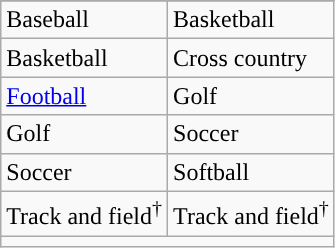<table class="wikitable">
<tr>
</tr>
<tr>
<td>Baseball</td>
<td>Basketball</td>
</tr>
<tr>
<td>Basketball</td>
<td>Cross country</td>
</tr>
<tr>
<td><a href='#'>Football</a></td>
<td>Golf</td>
</tr>
<tr>
<td>Golf</td>
<td>Soccer</td>
</tr>
<tr>
<td>Soccer</td>
<td>Softball</td>
</tr>
<tr>
<td>Track and field<sup>†</sup></td>
<td>Track and field<sup>†</sup></td>
</tr>
<tr>
<td colspan="2"></td>
</tr>
</table>
